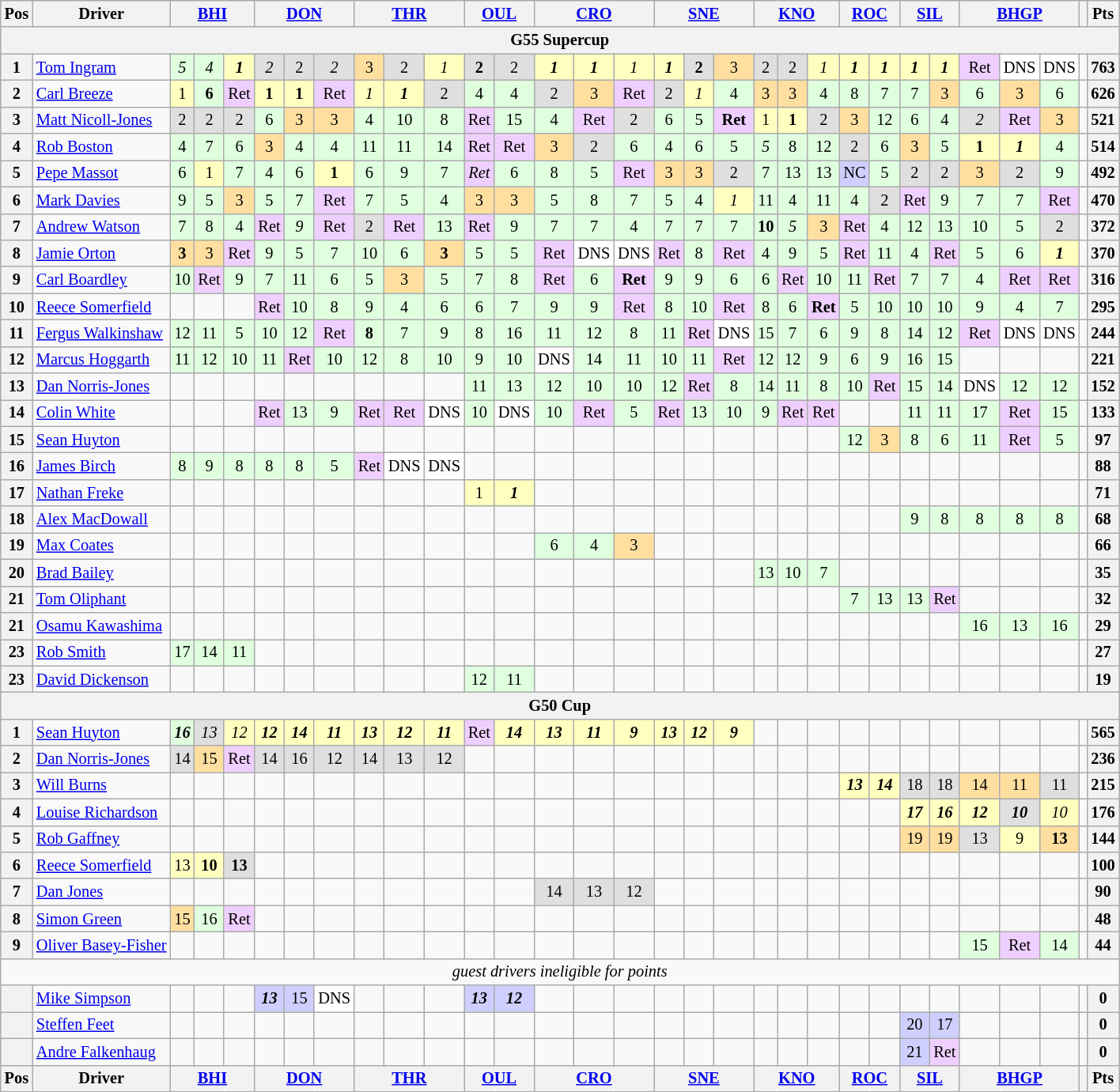<table class="wikitable" style="font-size: 85%; text-align: center;">
<tr valign="top">
<th valign="middle">Pos</th>
<th valign="middle">Driver</th>
<th colspan="3"><a href='#'>BHI</a></th>
<th colspan="3"><a href='#'>DON</a></th>
<th colspan="3"><a href='#'>THR</a></th>
<th colspan="2"><a href='#'>OUL</a></th>
<th colspan="3"><a href='#'>CRO</a></th>
<th colspan="3"><a href='#'>SNE</a></th>
<th colspan="3"><a href='#'>KNO</a></th>
<th colspan="2"><a href='#'>ROC</a></th>
<th colspan="2"><a href='#'>SIL</a></th>
<th colspan="3"><a href='#'>BHGP</a></th>
<th valign="middle"></th>
<th valign="middle">Pts</th>
</tr>
<tr>
<th colspan=31 valign="middle">G55 Supercup</th>
</tr>
<tr>
<th>1</th>
<td align=left> <a href='#'>Tom Ingram</a></td>
<td style="background:#DFFFDF;"><em>5</em></td>
<td style="background:#DFFFDF;"><em>4</em></td>
<td style="background:#FFFFBF;"><strong><em>1</em></strong></td>
<td style="background:#DFDFDF;"><em>2</em></td>
<td style="background:#DFDFDF;">2</td>
<td style="background:#DFDFDF;"><em>2</em></td>
<td style="background:#FFDF9F;">3</td>
<td style="background:#DFDFDF;">2</td>
<td style="background:#FFFFBF;"><em>1</em></td>
<td style="background:#DFDFDF;"><strong>2</strong></td>
<td style="background:#DFDFDF;">2</td>
<td style="background:#FFFFBF;"><strong><em>1</em></strong></td>
<td style="background:#FFFFBF;"><strong><em>1</em></strong></td>
<td style="background:#FFFFBF;"><em>1</em></td>
<td style="background:#FFFFBF;"><strong><em>1</em></strong></td>
<td style="background:#DFDFDF;"><strong>2</strong></td>
<td style="background:#FFDF9F;">3</td>
<td style="background:#DFDFDF;">2</td>
<td style="background:#DFDFDF;">2</td>
<td style="background:#FFFFBF;"><em>1</em></td>
<td style="background:#FFFFBF;"><strong><em>1</em></strong></td>
<td style="background:#FFFFBF;"><strong><em>1</em></strong></td>
<td style="background:#FFFFBF;"><strong><em>1</em></strong></td>
<td style="background:#FFFFBF;"><strong><em>1</em></strong></td>
<td style="background:#EFCFFF;">Ret</td>
<td style="background:#FFFFFF;">DNS</td>
<td style="background:#FFFFFF;">DNS</td>
<td></td>
<th>763</th>
</tr>
<tr>
<th>2</th>
<td align=left> <a href='#'>Carl Breeze</a></td>
<td style="background:#FFFFBF;">1</td>
<td style="background:#DFFFDF;"><strong>6</strong></td>
<td style="background:#EFCFFF;">Ret</td>
<td style="background:#FFFFBF;"><strong>1</strong></td>
<td style="background:#FFFFBF;"><strong>1</strong></td>
<td style="background:#EFCFFF;">Ret</td>
<td style="background:#FFFFBF;"><em>1</em></td>
<td style="background:#FFFFBF;"><strong><em>1</em></strong></td>
<td style="background:#DFDFDF;">2</td>
<td style="background:#DFFFDF;">4</td>
<td style="background:#DFFFDF;">4</td>
<td style="background:#DFDFDF;">2</td>
<td style="background:#FFDF9F;">3</td>
<td style="background:#EFCFFF;">Ret</td>
<td style="background:#DFDFDF;">2</td>
<td style="background:#FFFFBF;"><em>1</em></td>
<td style="background:#DFFFDF;">4</td>
<td style="background:#FFDF9F;">3</td>
<td style="background:#FFDF9F;">3</td>
<td style="background:#DFFFDF;">4</td>
<td style="background:#DFFFDF;">8</td>
<td style="background:#DFFFDF;">7</td>
<td style="background:#DFFFDF;">7</td>
<td style="background:#FFDF9F;">3</td>
<td style="background:#DFFFDF;">6</td>
<td style="background:#FFDF9F;">3</td>
<td style="background:#DFFFDF;">6</td>
<td></td>
<th>626</th>
</tr>
<tr>
<th>3</th>
<td align=left> <a href='#'>Matt Nicoll-Jones</a></td>
<td style="background:#DFDFDF;">2</td>
<td style="background:#DFDFDF;">2</td>
<td style="background:#DFDFDF;">2</td>
<td style="background:#DFFFDF;">6</td>
<td style="background:#FFDF9F;">3</td>
<td style="background:#FFDF9F;">3</td>
<td style="background:#DFFFDF;">4</td>
<td style="background:#DFFFDF;">10</td>
<td style="background:#DFFFDF;">8</td>
<td style="background:#EFCFFF;">Ret</td>
<td style="background:#DFFFDF;">15</td>
<td style="background:#DFFFDF;">4</td>
<td style="background:#EFCFFF;">Ret</td>
<td style="background:#DFDFDF;">2</td>
<td style="background:#DFFFDF;">6</td>
<td style="background:#DFFFDF;">5</td>
<td style="background:#EFCFFF;"><strong>Ret</strong></td>
<td style="background:#FFFFBF;">1</td>
<td style="background:#FFFFBF;"><strong>1</strong></td>
<td style="background:#DFDFDF;">2</td>
<td style="background:#FFDF9F;">3</td>
<td style="background:#DFFFDF;">12</td>
<td style="background:#DFFFDF;">6</td>
<td style="background:#DFFFDF;">4</td>
<td style="background:#DFDFDF;"><em>2</em></td>
<td style="background:#EFCFFF;">Ret</td>
<td style="background:#FFDF9F;">3</td>
<td></td>
<th>521</th>
</tr>
<tr>
<th>4</th>
<td align=left> <a href='#'>Rob Boston</a></td>
<td style="background:#DFFFDF;">4</td>
<td style="background:#DFFFDF;">7</td>
<td style="background:#DFFFDF;">6</td>
<td style="background:#FFDF9F;">3</td>
<td style="background:#DFFFDF;">4</td>
<td style="background:#DFFFDF;">4</td>
<td style="background:#DFFFDF;">11</td>
<td style="background:#DFFFDF;">11</td>
<td style="background:#DFFFDF;">14</td>
<td style="background:#EFCFFF;">Ret</td>
<td style="background:#EFCFFF;">Ret</td>
<td style="background:#FFDF9F;">3</td>
<td style="background:#DFDFDF;">2</td>
<td style="background:#DFFFDF;">6</td>
<td style="background:#DFFFDF;">4</td>
<td style="background:#DFFFDF;">6</td>
<td style="background:#DFFFDF;">5</td>
<td style="background:#DFFFDF;"><em>5</em></td>
<td style="background:#DFFFDF;">8</td>
<td style="background:#DFFFDF;">12</td>
<td style="background:#DFDFDF;">2</td>
<td style="background:#DFFFDF;">6</td>
<td style="background:#FFDF9F;">3</td>
<td style="background:#DFFFDF;">5</td>
<td style="background:#FFFFBF;"><strong>1</strong></td>
<td style="background:#FFFFBF;"><strong><em>1</em></strong></td>
<td style="background:#DFFFDF;">4</td>
<td></td>
<th>514</th>
</tr>
<tr>
<th>5</th>
<td align=left> <a href='#'>Pepe Massot</a></td>
<td style="background:#DFFFDF;">6</td>
<td style="background:#FFFFBF;">1</td>
<td style="background:#DFFFDF;">7</td>
<td style="background:#DFFFDF;">4</td>
<td style="background:#DFFFDF;">6</td>
<td style="background:#FFFFBF;"><strong>1</strong></td>
<td style="background:#DFFFDF;">6</td>
<td style="background:#DFFFDF;">9</td>
<td style="background:#DFFFDF;">7</td>
<td style="background:#EFCFFF;"><em>Ret</em></td>
<td style="background:#DFFFDF;">6</td>
<td style="background:#DFFFDF;">8</td>
<td style="background:#DFFFDF;">5</td>
<td style="background:#EFCFFF;">Ret</td>
<td style="background:#FFDF9F;">3</td>
<td style="background:#FFDF9F;">3</td>
<td style="background:#DFDFDF;">2</td>
<td style="background:#DFFFDF;">7</td>
<td style="background:#DFFFDF;">13</td>
<td style="background:#DFFFDF;">13</td>
<td style="background:#CFCFFF;">NC</td>
<td style="background:#DFFFDF;">5</td>
<td style="background:#DFDFDF;">2</td>
<td style="background:#DFDFDF;">2</td>
<td style="background:#FFDF9F;">3</td>
<td style="background:#DFDFDF;">2</td>
<td style="background:#DFFFDF;">9</td>
<td></td>
<th>492</th>
</tr>
<tr>
<th>6</th>
<td align=left> <a href='#'>Mark Davies</a></td>
<td style="background:#DFFFDF;">9</td>
<td style="background:#DFFFDF;">5</td>
<td style="background:#FFDF9F;">3</td>
<td style="background:#DFFFDF;">5</td>
<td style="background:#DFFFDF;">7</td>
<td style="background:#EFCFFF;">Ret</td>
<td style="background:#DFFFDF;">7</td>
<td style="background:#DFFFDF;">5</td>
<td style="background:#DFFFDF;">4</td>
<td style="background:#FFDF9F;">3</td>
<td style="background:#FFDF9F;">3</td>
<td style="background:#DFFFDF;">5</td>
<td style="background:#DFFFDF;">8</td>
<td style="background:#DFFFDF;">7</td>
<td style="background:#DFFFDF;">5</td>
<td style="background:#DFFFDF;">4</td>
<td style="background:#FFFFBF;"><em>1</em></td>
<td style="background:#DFFFDF;">11</td>
<td style="background:#DFFFDF;">4</td>
<td style="background:#DFFFDF;">11</td>
<td style="background:#DFFFDF;">4</td>
<td style="background:#DFDFDF;">2</td>
<td style="background:#EFCFFF;">Ret</td>
<td style="background:#DFFFDF;">9</td>
<td style="background:#DFFFDF;">7</td>
<td style="background:#DFFFDF;">7</td>
<td style="background:#EFCFFF;">Ret</td>
<td></td>
<th>470</th>
</tr>
<tr>
<th>7</th>
<td align=left> <a href='#'>Andrew Watson</a></td>
<td style="background:#DFFFDF;">7</td>
<td style="background:#DFFFDF;">8</td>
<td style="background:#DFFFDF;">4</td>
<td style="background:#EFCFFF;">Ret</td>
<td style="background:#DFFFDF;"><em>9</em></td>
<td style="background:#EFCFFF;">Ret</td>
<td style="background:#DFDFDF;">2</td>
<td style="background:#EFCFFF;">Ret</td>
<td style="background:#DFFFDF;">13</td>
<td style="background:#EFCFFF;">Ret</td>
<td style="background:#DFFFDF;">9</td>
<td style="background:#DFFFDF;">7</td>
<td style="background:#DFFFDF;">7</td>
<td style="background:#DFFFDF;">4</td>
<td style="background:#DFFFDF;">7</td>
<td style="background:#DFFFDF;">7</td>
<td style="background:#DFFFDF;">7</td>
<td style="background:#DFFFDF;"><strong>10</strong></td>
<td style="background:#DFFFDF;"><em>5</em></td>
<td style="background:#FFDF9F;">3</td>
<td style="background:#EFCFFF;">Ret</td>
<td style="background:#DFFFDF;">4</td>
<td style="background:#DFFFDF;">12</td>
<td style="background:#DFFFDF;">13</td>
<td style="background:#DFFFDF;">10</td>
<td style="background:#DFFFDF;">5</td>
<td style="background:#DFDFDF;">2</td>
<td></td>
<th>372</th>
</tr>
<tr>
<th>8</th>
<td align=left> <a href='#'>Jamie Orton</a></td>
<td style="background:#FFDF9F;"><strong>3</strong></td>
<td style="background:#FFDF9F;">3</td>
<td style="background:#EFCFFF;">Ret</td>
<td style="background:#DFFFDF;">9</td>
<td style="background:#DFFFDF;">5</td>
<td style="background:#DFFFDF;">7</td>
<td style="background:#DFFFDF;">10</td>
<td style="background:#DFFFDF;">6</td>
<td style="background:#FFDF9F;"><strong>3</strong></td>
<td style="background:#DFFFDF;">5</td>
<td style="background:#DFFFDF;">5</td>
<td style="background:#EFCFFF;">Ret</td>
<td style="background:#FFFFFF;">DNS</td>
<td style="background:#FFFFFF;">DNS</td>
<td style="background:#EFCFFF;">Ret</td>
<td style="background:#DFFFDF;">8</td>
<td style="background:#EFCFFF;">Ret</td>
<td style="background:#DFFFDF;">4</td>
<td style="background:#DFFFDF;">9</td>
<td style="background:#DFFFDF;">5</td>
<td style="background:#EFCFFF;">Ret</td>
<td style="background:#DFFFDF;">11</td>
<td style="background:#DFFFDF;">4</td>
<td style="background:#EFCFFF;">Ret</td>
<td style="background:#DFFFDF;">5</td>
<td style="background:#DFFFDF;">6</td>
<td style="background:#FFFFBF;"><strong><em>1</em></strong></td>
<td></td>
<th>370</th>
</tr>
<tr>
<th>9</th>
<td align=left> <a href='#'>Carl Boardley</a></td>
<td style="background:#DFFFDF;">10</td>
<td style="background:#EFCFFF;">Ret</td>
<td style="background:#DFFFDF;">9</td>
<td style="background:#DFFFDF;">7</td>
<td style="background:#DFFFDF;">11</td>
<td style="background:#DFFFDF;">6</td>
<td style="background:#DFFFDF;">5</td>
<td style="background:#FFDF9F;">3</td>
<td style="background:#DFFFDF;">5</td>
<td style="background:#DFFFDF;">7</td>
<td style="background:#DFFFDF;">8</td>
<td style="background:#EFCFFF;">Ret</td>
<td style="background:#DFFFDF;">6</td>
<td style="background:#EFCFFF;"><strong>Ret</strong></td>
<td style="background:#DFFFDF;">9</td>
<td style="background:#DFFFDF;">9</td>
<td style="background:#DFFFDF;">6</td>
<td style="background:#DFFFDF;">6</td>
<td style="background:#efcfff;">Ret</td>
<td style="background:#DFFFDF;">10</td>
<td style="background:#DFFFDF;">11</td>
<td style="background:#efcfff;">Ret</td>
<td style="background:#DFFFDF;">7</td>
<td style="background:#DFFFDF;">7</td>
<td style="background:#DFFFDF;">4</td>
<td style="background:#efcfff;">Ret</td>
<td style="background:#efcfff;">Ret</td>
<td></td>
<th>316</th>
</tr>
<tr>
<th>10</th>
<td align=left> <a href='#'>Reece Somerfield</a></td>
<td></td>
<td></td>
<td></td>
<td style="background:#EFCFFF;">Ret</td>
<td style="background:#DFFFDF;">10</td>
<td style="background:#DFFFDF;">8</td>
<td style="background:#DFFFDF;">9</td>
<td style="background:#DFFFDF;">4</td>
<td style="background:#DFFFDF;">6</td>
<td style="background:#DFFFDF;">6</td>
<td style="background:#DFFFDF;">7</td>
<td style="background:#DFFFDF;">9</td>
<td style="background:#DFFFDF;">9</td>
<td style="background:#EFCFFF;">Ret</td>
<td style="background:#DFFFDF;">8</td>
<td style="background:#DFFFDF;">10</td>
<td style="background:#EFCFFF;">Ret</td>
<td style="background:#DFFFDF;">8</td>
<td style="background:#DFFFDF;">6</td>
<td style="background:#efcfff;"><strong>Ret</strong></td>
<td style="background:#DFFFDF;">5</td>
<td style="background:#DFFFDF;">10</td>
<td style="background:#DFFFDF;">10</td>
<td style="background:#DFFFDF;">10</td>
<td style="background:#DFFFDF;">9</td>
<td style="background:#DFFFDF;">4</td>
<td style="background:#DFFFDF;">7</td>
<td></td>
<th>295</th>
</tr>
<tr>
<th>11</th>
<td align=left> <a href='#'>Fergus Walkinshaw</a></td>
<td style="background:#DFFFDF;">12</td>
<td style="background:#DFFFDF;">11</td>
<td style="background:#DFFFDF;">5</td>
<td style="background:#DFFFDF;">10</td>
<td style="background:#DFFFDF;">12</td>
<td style="background:#EFCFFF;">Ret</td>
<td style="background:#DFFFDF;"><strong>8</strong></td>
<td style="background:#DFFFDF;">7</td>
<td style="background:#DFFFDF;">9</td>
<td style="background:#DFFFDF;">8</td>
<td style="background:#DFFFDF;">16</td>
<td style="background:#DFFFDF;">11</td>
<td style="background:#DFFFDF;">12</td>
<td style="background:#DFFFDF;">8</td>
<td style="background:#DFFFDF;">11</td>
<td style="background:#EFCFFF;">Ret</td>
<td style="background:#FFFFFF;">DNS</td>
<td style="background:#DFFFDF;">15</td>
<td style="background:#DFFFDF;">7</td>
<td style="background:#DFFFDF;">6</td>
<td style="background:#DFFFDF;">9</td>
<td style="background:#DFFFDF;">8</td>
<td style="background:#DFFFDF;">14</td>
<td style="background:#DFFFDF;">12</td>
<td style="background:#EFCFFF;">Ret</td>
<td style="background:#FFFFFF;">DNS</td>
<td style="background:#FFFFFF;">DNS</td>
<td></td>
<th>244</th>
</tr>
<tr>
<th>12</th>
<td align=left> <a href='#'>Marcus Hoggarth</a></td>
<td style="background:#DFFFDF;">11</td>
<td style="background:#DFFFDF;">12</td>
<td style="background:#DFFFDF;">10</td>
<td style="background:#DFFFDF;">11</td>
<td style="background:#EFCFFF;">Ret</td>
<td style="background:#DFFFDF;">10</td>
<td style="background:#DFFFDF;">12</td>
<td style="background:#DFFFDF;">8</td>
<td style="background:#DFFFDF;">10</td>
<td style="background:#DFFFDF;">9</td>
<td style="background:#DFFFDF;">10</td>
<td style="background:#FFFFFF;">DNS</td>
<td style="background:#DFFFDF;">14</td>
<td style="background:#DFFFDF;">11</td>
<td style="background:#DFFFDF;">10</td>
<td style="background:#DFFFDF;">11</td>
<td style="background:#EFCFFF;">Ret</td>
<td style="background:#DFFFDF;">12</td>
<td style="background:#DFFFDF;">12</td>
<td style="background:#DFFFDF;">9</td>
<td style="background:#DFFFDF;">6</td>
<td style="background:#DFFFDF;">9</td>
<td style="background:#DFFFDF;">16</td>
<td style="background:#DFFFDF;">15</td>
<td></td>
<td></td>
<td></td>
<td></td>
<th>221</th>
</tr>
<tr>
<th>13</th>
<td align=left> <a href='#'>Dan Norris-Jones</a></td>
<td></td>
<td></td>
<td></td>
<td></td>
<td></td>
<td></td>
<td></td>
<td></td>
<td></td>
<td style="background:#DFFFDF;">11</td>
<td style="background:#DFFFDF;">13</td>
<td style="background:#DFFFDF;">12</td>
<td style="background:#DFFFDF;">10</td>
<td style="background:#DFFFDF;">10</td>
<td style="background:#DFFFDF;">12</td>
<td style="background:#EFCFFF;">Ret</td>
<td style="background:#DFFFDF;">8</td>
<td style="background:#DFFFDF;">14</td>
<td style="background:#DFFFDF;">11</td>
<td style="background:#DFFFDF;">8</td>
<td style="background:#DFFFDF;">10</td>
<td style="background:#EFCFFF;">Ret</td>
<td style="background:#DFFFDF;">15</td>
<td style="background:#DFFFDF;">14</td>
<td style="background:#FFFFFF;">DNS</td>
<td style="background:#DFFFDF;">12</td>
<td style="background:#DFFFDF;">12</td>
<td></td>
<th>152</th>
</tr>
<tr>
<th>14</th>
<td align=left> <a href='#'>Colin White</a></td>
<td></td>
<td></td>
<td></td>
<td style="background:#EFCFFF;">Ret</td>
<td style="background:#DFFFDF;">13</td>
<td style="background:#DFFFDF;">9</td>
<td style="background:#EFCFFF;">Ret</td>
<td style="background:#EFCFFF;">Ret</td>
<td style="background:#FFFFFF;">DNS</td>
<td style="background:#DFFFDF;">10</td>
<td style="background:#FFFFFF;">DNS</td>
<td style="background:#DFFFDF;">10</td>
<td style="background:#EFCFFF;">Ret</td>
<td style="background:#DFFFDF;">5</td>
<td style="background:#EFCFFF;">Ret</td>
<td style="background:#DFFFDF;">13</td>
<td style="background:#DFFFDF;">10</td>
<td style="background:#DFFFDF;">9</td>
<td style="background:#efcfff;">Ret</td>
<td style="background:#efcfff;">Ret</td>
<td></td>
<td></td>
<td style="background:#DFFFDF;">11</td>
<td style="background:#DFFFDF;">11</td>
<td style="background:#DFFFDF;">17</td>
<td style="background:#efcfff;">Ret</td>
<td style="background:#DFFFDF;">15</td>
<td></td>
<th>133</th>
</tr>
<tr>
<th>15</th>
<td align=left> <a href='#'>Sean Huyton</a></td>
<td></td>
<td></td>
<td></td>
<td></td>
<td></td>
<td></td>
<td></td>
<td></td>
<td></td>
<td></td>
<td></td>
<td></td>
<td></td>
<td></td>
<td></td>
<td></td>
<td></td>
<td></td>
<td></td>
<td></td>
<td style="background:#DFFFDF;">12</td>
<td style="background:#FFDF9F;">3</td>
<td style="background:#DFFFDF;">8</td>
<td style="background:#DFFFDF;">6</td>
<td style="background:#DFFFDF;">11</td>
<td style="background:#EFCFFF;">Ret</td>
<td style="background:#DFFFDF;">5</td>
<td></td>
<th>97</th>
</tr>
<tr>
<th>16</th>
<td align=left> <a href='#'>James Birch</a></td>
<td style="background:#DFFFDF;">8</td>
<td style="background:#DFFFDF;">9</td>
<td style="background:#DFFFDF;">8</td>
<td style="background:#DFFFDF;">8</td>
<td style="background:#DFFFDF;">8</td>
<td style="background:#DFFFDF;">5</td>
<td style="background:#EFCFFF;">Ret</td>
<td style="background:#FFFFFF;">DNS</td>
<td style="background:#FFFFFF;">DNS</td>
<td></td>
<td></td>
<td></td>
<td></td>
<td></td>
<td></td>
<td></td>
<td></td>
<td></td>
<td></td>
<td></td>
<td></td>
<td></td>
<td></td>
<td></td>
<td></td>
<td></td>
<td></td>
<td></td>
<th>88</th>
</tr>
<tr>
<th>17</th>
<td align=left> <a href='#'>Nathan Freke</a></td>
<td></td>
<td></td>
<td></td>
<td></td>
<td></td>
<td></td>
<td></td>
<td></td>
<td></td>
<td style="background:#FFFFBF;">1</td>
<td style="background:#FFFFBF;"><strong><em>1</em></strong></td>
<td></td>
<td></td>
<td></td>
<td></td>
<td></td>
<td></td>
<td></td>
<td></td>
<td></td>
<td></td>
<td></td>
<td></td>
<td></td>
<td></td>
<td></td>
<td></td>
<td></td>
<th>71</th>
</tr>
<tr>
<th>18</th>
<td align=left> <a href='#'>Alex MacDowall</a></td>
<td></td>
<td></td>
<td></td>
<td></td>
<td></td>
<td></td>
<td></td>
<td></td>
<td></td>
<td></td>
<td></td>
<td></td>
<td></td>
<td></td>
<td></td>
<td></td>
<td></td>
<td></td>
<td></td>
<td></td>
<td></td>
<td></td>
<td style="background:#DFFFDF;">9</td>
<td style="background:#DFFFDF;">8</td>
<td style="background:#DFFFDF;">8</td>
<td style="background:#DFFFDF;">8</td>
<td style="background:#DFFFDF;">8</td>
<td></td>
<th>68</th>
</tr>
<tr>
<th>19</th>
<td align=left> <a href='#'>Max Coates</a></td>
<td></td>
<td></td>
<td></td>
<td></td>
<td></td>
<td></td>
<td></td>
<td></td>
<td></td>
<td></td>
<td></td>
<td style="background:#DFFFDF;">6</td>
<td style="background:#DFFFDF;">4</td>
<td style="background:#FFDF9F;">3</td>
<td></td>
<td></td>
<td></td>
<td></td>
<td></td>
<td></td>
<td></td>
<td></td>
<td></td>
<td></td>
<td></td>
<td></td>
<td></td>
<td></td>
<th>66</th>
</tr>
<tr>
<th>20</th>
<td align=left> <a href='#'>Brad Bailey</a></td>
<td></td>
<td></td>
<td></td>
<td></td>
<td></td>
<td></td>
<td></td>
<td></td>
<td></td>
<td></td>
<td></td>
<td></td>
<td></td>
<td></td>
<td></td>
<td></td>
<td></td>
<td style="background:#DFFFDF;">13</td>
<td style="background:#DFFFDF;">10</td>
<td style="background:#DFFFDF;">7</td>
<td></td>
<td></td>
<td></td>
<td></td>
<td></td>
<td></td>
<td></td>
<td></td>
<th>35</th>
</tr>
<tr>
<th>21</th>
<td align=left> <a href='#'>Tom Oliphant</a></td>
<td></td>
<td></td>
<td></td>
<td></td>
<td></td>
<td></td>
<td></td>
<td></td>
<td></td>
<td></td>
<td></td>
<td></td>
<td></td>
<td></td>
<td></td>
<td></td>
<td></td>
<td></td>
<td></td>
<td></td>
<td style="background:#DFFFDF;">7</td>
<td style="background:#DFFFDF;">13</td>
<td style="background:#DFFFDF;">13</td>
<td style="background:#EFCFFF;">Ret</td>
<td></td>
<td></td>
<td></td>
<td></td>
<th>32</th>
</tr>
<tr>
<th>21</th>
<td align=left> <a href='#'>Osamu Kawashima</a></td>
<td></td>
<td></td>
<td></td>
<td></td>
<td></td>
<td></td>
<td></td>
<td></td>
<td></td>
<td></td>
<td></td>
<td></td>
<td></td>
<td></td>
<td></td>
<td></td>
<td></td>
<td></td>
<td></td>
<td></td>
<td></td>
<td></td>
<td></td>
<td></td>
<td style="background:#DFFFDF;">16</td>
<td style="background:#DFFFDF;">13</td>
<td style="background:#DFFFDF;">16</td>
<td></td>
<th>29</th>
</tr>
<tr>
<th>23</th>
<td align=left> <a href='#'>Rob Smith</a></td>
<td style="background:#DFFFDF;">17</td>
<td style="background:#DFFFDF;">14</td>
<td style="background:#DFFFDF;">11</td>
<td></td>
<td></td>
<td></td>
<td></td>
<td></td>
<td></td>
<td></td>
<td></td>
<td></td>
<td></td>
<td></td>
<td></td>
<td></td>
<td></td>
<td></td>
<td></td>
<td></td>
<td></td>
<td></td>
<td></td>
<td></td>
<td></td>
<td></td>
<td></td>
<td></td>
<th>27</th>
</tr>
<tr>
<th>23</th>
<td align=left> <a href='#'>David Dickenson</a></td>
<td></td>
<td></td>
<td></td>
<td></td>
<td></td>
<td></td>
<td></td>
<td></td>
<td></td>
<td style="background:#DFFFDF;">12</td>
<td style="background:#DFFFDF;">11</td>
<td></td>
<td></td>
<td></td>
<td></td>
<td></td>
<td></td>
<td></td>
<td></td>
<td></td>
<td></td>
<td></td>
<td></td>
<td></td>
<td></td>
<td></td>
<td></td>
<td></td>
<th>19</th>
</tr>
<tr>
<th colspan=31 valign="middle">G50 Cup</th>
</tr>
<tr>
<th>1</th>
<td align=left> <a href='#'>Sean Huyton</a></td>
<td style="background:#DFFFDF;"><strong><em>16</em></strong></td>
<td style="background:#DFDFDF;"><em>13</em></td>
<td style="background:#FFFFBF;"><em>12</em></td>
<td style="background:#FFFFBF;"><strong><em>12</em></strong></td>
<td style="background:#FFFFBF;"><strong><em>14</em></strong></td>
<td style="background:#FFFFBF;"><strong><em>11</em></strong></td>
<td style="background:#FFFFBF;"><strong><em>13</em></strong></td>
<td style="background:#FFFFBF;"><strong><em>12</em></strong></td>
<td style="background:#FFFFBF;"><strong><em>11</em></strong></td>
<td style="background:#EFCFFF;">Ret</td>
<td style="background:#FFFFBF;"><strong><em>14</em></strong></td>
<td style="background:#FFFFBF;"><strong><em>13</em></strong></td>
<td style="background:#FFFFBF;"><strong><em>11</em></strong></td>
<td style="background:#FFFFBF;"><strong><em>9</em></strong></td>
<td style="background:#FFFFBF;"><strong><em>13</em></strong></td>
<td style="background:#FFFFBF;"><strong><em>12</em></strong></td>
<td style="background:#FFFFBF;"><strong><em>9</em></strong></td>
<td></td>
<td></td>
<td></td>
<td></td>
<td></td>
<td></td>
<td></td>
<td></td>
<td></td>
<td></td>
<td></td>
<th>565</th>
</tr>
<tr>
<th>2</th>
<td align=left> <a href='#'>Dan Norris-Jones</a></td>
<td style="background:#DFDFDF;">14</td>
<td style="background:#FFDF9F;">15</td>
<td style="background:#EFCFFF;">Ret</td>
<td style="background:#DFDFDF;">14</td>
<td style="background:#DFDFDF;">16</td>
<td style="background:#DFDFDF;">12</td>
<td style="background:#DFDFDF;">14</td>
<td style="background:#DFDFDF;">13</td>
<td style="background:#DFDFDF;">12</td>
<td></td>
<td></td>
<td></td>
<td></td>
<td></td>
<td></td>
<td></td>
<td></td>
<td></td>
<td></td>
<td></td>
<td></td>
<td></td>
<td></td>
<td></td>
<td></td>
<td></td>
<td></td>
<td></td>
<th>236</th>
</tr>
<tr>
<th>3</th>
<td align=left> <a href='#'>Will Burns</a></td>
<td></td>
<td></td>
<td></td>
<td></td>
<td></td>
<td></td>
<td></td>
<td></td>
<td></td>
<td></td>
<td></td>
<td></td>
<td></td>
<td></td>
<td></td>
<td></td>
<td></td>
<td></td>
<td></td>
<td></td>
<td style="background:#FFFFBF;"><strong><em>13</em></strong></td>
<td style="background:#FFFFBF;"><strong><em>14</em></strong></td>
<td style="background:#DFDFDF;">18</td>
<td style="background:#DFDFDF;">18</td>
<td style="background:#FFDF9F;">14</td>
<td style="background:#FFDF9F;">11</td>
<td style="background:#DFDFDF;">11</td>
<td></td>
<th>215</th>
</tr>
<tr>
<th>4</th>
<td align=left> <a href='#'>Louise Richardson</a></td>
<td></td>
<td></td>
<td></td>
<td></td>
<td></td>
<td></td>
<td></td>
<td></td>
<td></td>
<td></td>
<td></td>
<td></td>
<td></td>
<td></td>
<td></td>
<td></td>
<td></td>
<td></td>
<td></td>
<td></td>
<td></td>
<td></td>
<td style="background:#FFFFBF;"><strong><em>17</em></strong></td>
<td style="background:#FFFFBF;"><strong><em>16</em></strong></td>
<td style="background:#FFFFBF;"><strong><em>12</em></strong></td>
<td style="background:#dfdfdf;"><strong><em>10</em></strong></td>
<td style="background:#FFFFBF;"><em>10</em></td>
<td></td>
<th>176</th>
</tr>
<tr>
<th>5</th>
<td align=left> <a href='#'>Rob Gaffney</a></td>
<td></td>
<td></td>
<td></td>
<td></td>
<td></td>
<td></td>
<td></td>
<td></td>
<td></td>
<td></td>
<td></td>
<td></td>
<td></td>
<td></td>
<td></td>
<td></td>
<td></td>
<td></td>
<td></td>
<td></td>
<td></td>
<td></td>
<td style="background:#FFDF9F;">19</td>
<td style="background:#FFDF9F;">19</td>
<td style="background:#dfdfdf;">13</td>
<td style="background:#FFFfbf;">9</td>
<td style="background:#FFDF9F;"><strong>13</strong></td>
<td></td>
<th>144</th>
</tr>
<tr>
<th>6</th>
<td align=left> <a href='#'>Reece Somerfield</a></td>
<td style="background:#FFFFBF;">13</td>
<td style="background:#FFFFBF;"><strong>10</strong></td>
<td style="background:#DFDFDF;"><strong>13</strong></td>
<td></td>
<td></td>
<td></td>
<td></td>
<td></td>
<td></td>
<td></td>
<td></td>
<td></td>
<td></td>
<td></td>
<td></td>
<td></td>
<td></td>
<td></td>
<td></td>
<td></td>
<td></td>
<td></td>
<td></td>
<td></td>
<td></td>
<td></td>
<td></td>
<td></td>
<th>100</th>
</tr>
<tr>
<th>7</th>
<td align=left> <a href='#'>Dan Jones</a></td>
<td></td>
<td></td>
<td></td>
<td></td>
<td></td>
<td></td>
<td></td>
<td></td>
<td></td>
<td></td>
<td></td>
<td style="background:#DFDFDF;">14</td>
<td style="background:#DFDFDF;">13</td>
<td style="background:#DFDFDF;">12</td>
<td></td>
<td></td>
<td></td>
<td></td>
<td></td>
<td></td>
<td></td>
<td></td>
<td></td>
<td></td>
<td></td>
<td></td>
<td></td>
<td></td>
<th>90</th>
</tr>
<tr>
<th>8</th>
<td align=left> <a href='#'>Simon Green</a></td>
<td style="background:#FFDF9F;">15</td>
<td style="background:#DFFFDF;">16</td>
<td style="background:#EFCFFF;">Ret</td>
<td></td>
<td></td>
<td></td>
<td></td>
<td></td>
<td></td>
<td></td>
<td></td>
<td></td>
<td></td>
<td></td>
<td></td>
<td></td>
<td></td>
<td></td>
<td></td>
<td></td>
<td></td>
<td></td>
<td></td>
<td></td>
<td></td>
<td></td>
<td></td>
<td></td>
<th>48</th>
</tr>
<tr>
<th>9</th>
<td align=left> <a href='#'>Oliver Basey-Fisher</a></td>
<td></td>
<td></td>
<td></td>
<td></td>
<td></td>
<td></td>
<td></td>
<td></td>
<td></td>
<td></td>
<td></td>
<td></td>
<td></td>
<td></td>
<td></td>
<td></td>
<td></td>
<td></td>
<td></td>
<td></td>
<td></td>
<td></td>
<td></td>
<td></td>
<td style="background:#DFFFDF;">15</td>
<td style="background:#EFCFFF;">Ret</td>
<td style="background:#DFFFDF;">14</td>
<td></td>
<th>44</th>
</tr>
<tr>
<td colspan=34><em>guest drivers ineligible for points</em></td>
</tr>
<tr>
<th></th>
<td align=left> <a href='#'>Mike Simpson</a></td>
<td></td>
<td></td>
<td></td>
<td style="background:#CFCFFF;"><strong><em>13</em></strong></td>
<td style="background:#CFCFFF;">15</td>
<td style="background:#FFFFFF;">DNS</td>
<td></td>
<td></td>
<td></td>
<td style="background:#CFCFFF;"><strong><em>13</em></strong></td>
<td style="background:#CFCFFF;"><strong><em>12</em></strong></td>
<td></td>
<td></td>
<td></td>
<td></td>
<td></td>
<td></td>
<td></td>
<td></td>
<td></td>
<td></td>
<td></td>
<td></td>
<td></td>
<td></td>
<td></td>
<td></td>
<td></td>
<th>0</th>
</tr>
<tr>
<th></th>
<td align=left> <a href='#'>Steffen Feet</a></td>
<td></td>
<td></td>
<td></td>
<td></td>
<td></td>
<td></td>
<td></td>
<td></td>
<td></td>
<td></td>
<td></td>
<td></td>
<td></td>
<td></td>
<td></td>
<td></td>
<td></td>
<td></td>
<td></td>
<td></td>
<td></td>
<td></td>
<td style="background:#CFCFFF;">20</td>
<td style="background:#CFCFFF;">17</td>
<td></td>
<td></td>
<td></td>
<td></td>
<th>0</th>
</tr>
<tr>
<th></th>
<td align=left> <a href='#'>Andre Falkenhaug</a></td>
<td></td>
<td></td>
<td></td>
<td></td>
<td></td>
<td></td>
<td></td>
<td></td>
<td></td>
<td></td>
<td></td>
<td></td>
<td></td>
<td></td>
<td></td>
<td></td>
<td></td>
<td></td>
<td></td>
<td></td>
<td></td>
<td></td>
<td style="background:#CFCFFF;">21</td>
<td style="background:#EFCFFF;">Ret</td>
<td></td>
<td></td>
<td></td>
<td></td>
<th>0</th>
</tr>
<tr>
<th valign="middle">Pos</th>
<th valign="middle">Driver</th>
<th colspan="3"><a href='#'>BHI</a></th>
<th colspan="3"><a href='#'>DON</a></th>
<th colspan="3"><a href='#'>THR</a></th>
<th colspan="2"><a href='#'>OUL</a></th>
<th colspan="3"><a href='#'>CRO</a></th>
<th colspan="3"><a href='#'>SNE</a></th>
<th colspan="3"><a href='#'>KNO</a></th>
<th colspan="2"><a href='#'>ROC</a></th>
<th colspan="2"><a href='#'>SIL</a></th>
<th colspan="3"><a href='#'>BHGP</a></th>
<th valign="middle"></th>
<th valign="middle">Pts</th>
</tr>
</table>
